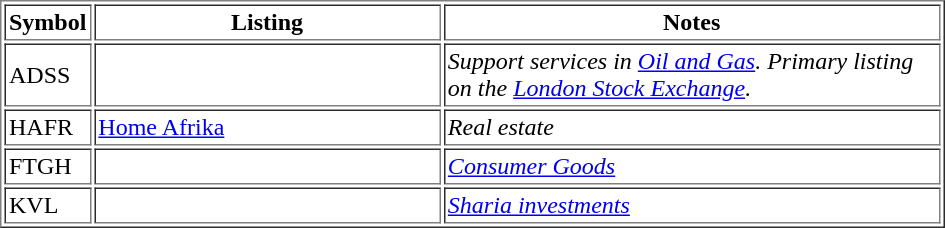<table border="1" cellpadding="2">
<tr>
<th width="50">Symbol</th>
<th width="225">Listing</th>
<th width="325">Notes</th>
</tr>
<tr>
<td>ADSS</td>
<td></td>
<td><em>Support services in <a href='#'>Oil and Gas</a>. Primary listing on the <a href='#'>London Stock Exchange</a>.</em></td>
</tr>
<tr>
<td>HAFR</td>
<td><a href='#'>Home Afrika</a></td>
<td><em>Real estate</em></td>
</tr>
<tr>
<td>FTGH</td>
<td></td>
<td><em><a href='#'>Consumer Goods</a></em></td>
</tr>
<tr>
<td>KVL</td>
<td></td>
<td><em><a href='#'>Sharia investments</a></em></td>
</tr>
</table>
